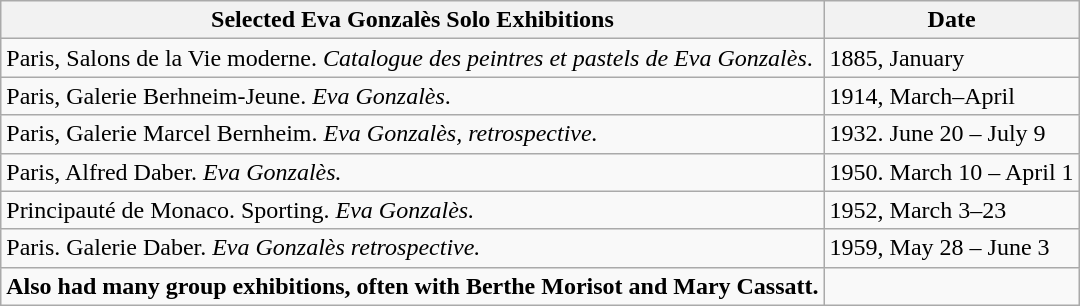<table class="wikitable">
<tr>
<th>Selected Eva Gonzalès Solo Exhibitions</th>
<th>Date</th>
</tr>
<tr>
<td>Paris, Salons de la Vie moderne. <em>Catalogue des peintres et pastels de Eva Gonzalès</em>.</td>
<td>1885, January</td>
</tr>
<tr>
<td>Paris, Galerie Berhneim-Jeune. <em>Eva Gonzalès</em>.</td>
<td>1914, March–April</td>
</tr>
<tr>
<td>Paris, Galerie Marcel Bernheim. <em>Eva Gonzalès, retrospective.</em></td>
<td>1932. June 20 – July 9</td>
</tr>
<tr>
<td>Paris, Alfred Daber. <em>Eva Gonzalès.</em></td>
<td>1950. March 10 – April 1</td>
</tr>
<tr>
<td>Principauté de Monaco. Sporting. <em>Eva Gonzalès.</em></td>
<td>1952, March 3–23</td>
</tr>
<tr>
<td>Paris. Galerie Daber. <em>Eva Gonzalès retrospective.</em></td>
<td>1959, May 28 – June 3</td>
</tr>
<tr>
<td><strong>Also had many group exhibitions, often with Berthe Morisot and Mary Cassatt.</strong></td>
<td></td>
</tr>
</table>
